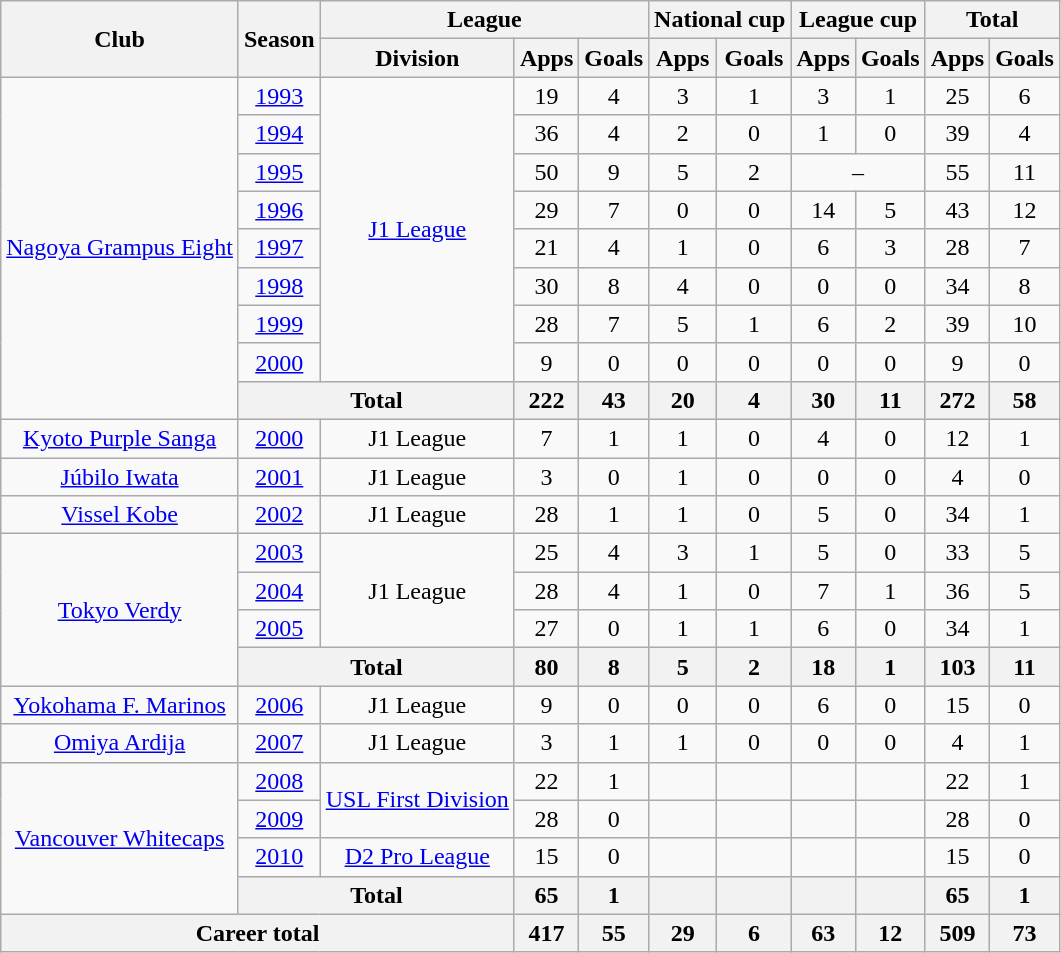<table class="wikitable" style="text-align:center">
<tr>
<th rowspan="2">Club</th>
<th rowspan="2">Season</th>
<th colspan="3">League</th>
<th colspan="2">National cup</th>
<th colspan="2">League cup</th>
<th colspan="2">Total</th>
</tr>
<tr>
<th>Division</th>
<th>Apps</th>
<th>Goals</th>
<th>Apps</th>
<th>Goals</th>
<th>Apps</th>
<th>Goals</th>
<th>Apps</th>
<th>Goals</th>
</tr>
<tr>
<td rowspan="9"><a href='#'>Nagoya Grampus Eight</a></td>
<td><a href='#'>1993</a></td>
<td rowspan="8"><a href='#'>J1 League</a></td>
<td>19</td>
<td>4</td>
<td>3</td>
<td>1</td>
<td>3</td>
<td>1</td>
<td>25</td>
<td>6</td>
</tr>
<tr>
<td><a href='#'>1994</a></td>
<td>36</td>
<td>4</td>
<td>2</td>
<td>0</td>
<td>1</td>
<td>0</td>
<td>39</td>
<td>4</td>
</tr>
<tr>
<td><a href='#'>1995</a></td>
<td>50</td>
<td>9</td>
<td>5</td>
<td>2</td>
<td colspan="2">–</td>
<td>55</td>
<td>11</td>
</tr>
<tr>
<td><a href='#'>1996</a></td>
<td>29</td>
<td>7</td>
<td>0</td>
<td>0</td>
<td>14</td>
<td>5</td>
<td>43</td>
<td>12</td>
</tr>
<tr>
<td><a href='#'>1997</a></td>
<td>21</td>
<td>4</td>
<td>1</td>
<td>0</td>
<td>6</td>
<td>3</td>
<td>28</td>
<td>7</td>
</tr>
<tr>
<td><a href='#'>1998</a></td>
<td>30</td>
<td>8</td>
<td>4</td>
<td>0</td>
<td>0</td>
<td>0</td>
<td>34</td>
<td>8</td>
</tr>
<tr>
<td><a href='#'>1999</a></td>
<td>28</td>
<td>7</td>
<td>5</td>
<td>1</td>
<td>6</td>
<td>2</td>
<td>39</td>
<td>10</td>
</tr>
<tr>
<td><a href='#'>2000</a></td>
<td>9</td>
<td>0</td>
<td>0</td>
<td>0</td>
<td>0</td>
<td>0</td>
<td>9</td>
<td>0</td>
</tr>
<tr>
<th colspan="2">Total</th>
<th>222</th>
<th>43</th>
<th>20</th>
<th>4</th>
<th>30</th>
<th>11</th>
<th>272</th>
<th>58</th>
</tr>
<tr>
<td><a href='#'>Kyoto Purple Sanga</a></td>
<td><a href='#'>2000</a></td>
<td>J1 League</td>
<td>7</td>
<td>1</td>
<td>1</td>
<td>0</td>
<td>4</td>
<td>0</td>
<td>12</td>
<td>1</td>
</tr>
<tr>
<td><a href='#'>Júbilo Iwata</a></td>
<td><a href='#'>2001</a></td>
<td>J1 League</td>
<td>3</td>
<td>0</td>
<td>1</td>
<td>0</td>
<td>0</td>
<td>0</td>
<td>4</td>
<td>0</td>
</tr>
<tr>
<td><a href='#'>Vissel Kobe</a></td>
<td><a href='#'>2002</a></td>
<td>J1 League</td>
<td>28</td>
<td>1</td>
<td>1</td>
<td>0</td>
<td>5</td>
<td>0</td>
<td>34</td>
<td>1</td>
</tr>
<tr>
<td rowspan="4"><a href='#'>Tokyo Verdy</a></td>
<td><a href='#'>2003</a></td>
<td rowspan="3">J1 League</td>
<td>25</td>
<td>4</td>
<td>3</td>
<td>1</td>
<td>5</td>
<td>0</td>
<td>33</td>
<td>5</td>
</tr>
<tr>
<td><a href='#'>2004</a></td>
<td>28</td>
<td>4</td>
<td>1</td>
<td>0</td>
<td>7</td>
<td>1</td>
<td>36</td>
<td>5</td>
</tr>
<tr>
<td><a href='#'>2005</a></td>
<td>27</td>
<td>0</td>
<td>1</td>
<td>1</td>
<td>6</td>
<td>0</td>
<td>34</td>
<td>1</td>
</tr>
<tr>
<th colspan="2">Total</th>
<th>80</th>
<th>8</th>
<th>5</th>
<th>2</th>
<th>18</th>
<th>1</th>
<th>103</th>
<th>11</th>
</tr>
<tr>
<td><a href='#'>Yokohama F. Marinos</a></td>
<td><a href='#'>2006</a></td>
<td>J1 League</td>
<td>9</td>
<td>0</td>
<td>0</td>
<td>0</td>
<td>6</td>
<td>0</td>
<td>15</td>
<td>0</td>
</tr>
<tr>
<td><a href='#'>Omiya Ardija</a></td>
<td><a href='#'>2007</a></td>
<td>J1 League</td>
<td>3</td>
<td>1</td>
<td>1</td>
<td>0</td>
<td>0</td>
<td>0</td>
<td>4</td>
<td>1</td>
</tr>
<tr>
<td rowspan="4"><a href='#'>Vancouver Whitecaps</a></td>
<td><a href='#'>2008</a></td>
<td rowspan="2"><a href='#'>USL First Division</a></td>
<td>22</td>
<td>1</td>
<td></td>
<td></td>
<td></td>
<td></td>
<td>22</td>
<td>1</td>
</tr>
<tr>
<td><a href='#'>2009</a></td>
<td>28</td>
<td>0</td>
<td></td>
<td></td>
<td></td>
<td></td>
<td>28</td>
<td>0</td>
</tr>
<tr>
<td><a href='#'>2010</a></td>
<td><a href='#'>D2 Pro League</a></td>
<td>15</td>
<td>0</td>
<td></td>
<td></td>
<td></td>
<td></td>
<td>15</td>
<td>0</td>
</tr>
<tr>
<th colspan="2">Total</th>
<th>65</th>
<th>1</th>
<th></th>
<th></th>
<th></th>
<th></th>
<th>65</th>
<th>1</th>
</tr>
<tr>
<th colspan="3">Career total</th>
<th>417</th>
<th>55</th>
<th>29</th>
<th>6</th>
<th>63</th>
<th>12</th>
<th>509</th>
<th>73</th>
</tr>
</table>
